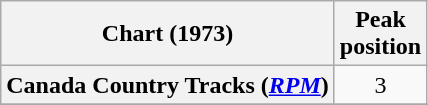<table class="wikitable sortable plainrowheaders" style="text-align:center">
<tr>
<th scope="col">Chart (1973)</th>
<th scope="col">Peak<br>position</th>
</tr>
<tr>
<th scope="row">Canada Country Tracks (<em><a href='#'>RPM</a></em>)</th>
<td align="center">3</td>
</tr>
<tr>
</tr>
<tr>
</tr>
</table>
